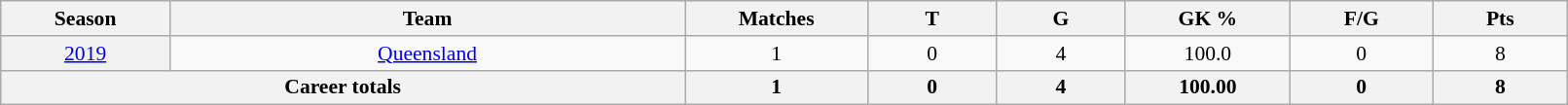<table class="wikitable sortable"  style="font-size:90%; text-align:center; width:85%;">
<tr>
<th width=2%>Season</th>
<th width=8%>Team</th>
<th width=2%>Matches</th>
<th width=2%>T</th>
<th width=2%>G</th>
<th width=2%>GK %</th>
<th width=2%>F/G</th>
<th width=2%>Pts</th>
</tr>
<tr>
<th scope="row" style="text-align:center; font-weight:normal"><a href='#'>2019</a></th>
<td style="text-align:center;"> <a href='#'>Queensland</a></td>
<td>1</td>
<td>0</td>
<td>4</td>
<td>100.0</td>
<td>0</td>
<td>8</td>
</tr>
<tr class="sortbottom">
<th colspan=2>Career totals</th>
<th>1</th>
<th>0</th>
<th>4</th>
<th>100.00</th>
<th>0</th>
<th>8</th>
</tr>
</table>
